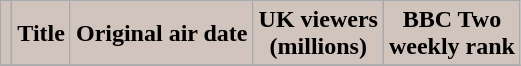<table class="wikitable plainrowheaders" style="background:#FFFFFF;">
<tr>
<th style="background: #d1c4bc;"></th>
<th style="background: #d1c4bc;">Title</th>
<th style="background: #d1c4bc;">Original air date</th>
<th style="background: #d1c4bc;">UK viewers<br>(millions)</th>
<th style="background: #d1c4bc;">BBC Two<br>weekly rank</th>
</tr>
<tr>
</tr>
</table>
